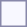<table style="border:1px solid #8888aa; background-color:#f8f8ff; padding:8px; font-size:95%; margin: 0px 18px 12px 0px;">
</table>
